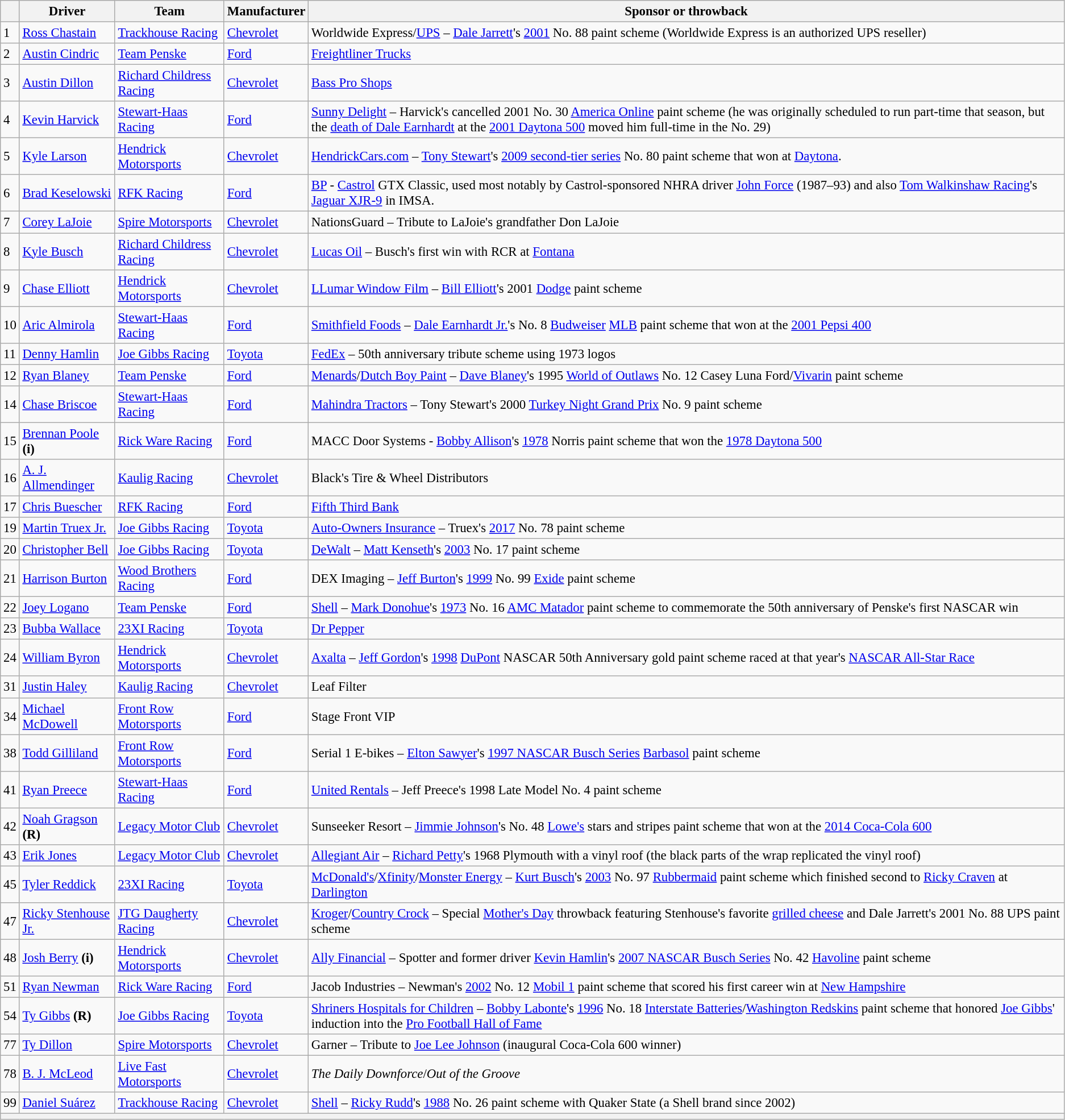<table class="wikitable" style="font-size:95%">
<tr>
<th></th>
<th>Driver</th>
<th>Team</th>
<th>Manufacturer</th>
<th>Sponsor or throwback</th>
</tr>
<tr>
<td>1</td>
<td><a href='#'>Ross Chastain</a></td>
<td><a href='#'>Trackhouse Racing</a></td>
<td><a href='#'>Chevrolet</a></td>
<td>Worldwide Express/<a href='#'>UPS</a> – <a href='#'>Dale Jarrett</a>'s <a href='#'>2001</a> No. 88 paint scheme (Worldwide Express is an authorized UPS reseller)</td>
</tr>
<tr>
<td>2</td>
<td><a href='#'>Austin Cindric</a></td>
<td><a href='#'>Team Penske</a></td>
<td><a href='#'>Ford</a></td>
<td><a href='#'>Freightliner Trucks</a></td>
</tr>
<tr>
<td>3</td>
<td><a href='#'>Austin Dillon</a></td>
<td><a href='#'>Richard Childress Racing</a></td>
<td><a href='#'>Chevrolet</a></td>
<td><a href='#'>Bass Pro Shops</a></td>
</tr>
<tr>
<td>4</td>
<td><a href='#'>Kevin Harvick</a></td>
<td><a href='#'>Stewart-Haas Racing</a></td>
<td><a href='#'>Ford</a></td>
<td><a href='#'>Sunny Delight</a> – Harvick's cancelled 2001 No. 30 <a href='#'>America Online</a> paint scheme (he was originally scheduled to run part-time that season, but the <a href='#'>death of Dale Earnhardt</a> at the <a href='#'>2001 Daytona 500</a> moved him full-time in the No. 29)</td>
</tr>
<tr>
<td>5</td>
<td><a href='#'>Kyle Larson</a></td>
<td><a href='#'>Hendrick Motorsports</a></td>
<td><a href='#'>Chevrolet</a></td>
<td><a href='#'>HendrickCars.com</a> – <a href='#'>Tony Stewart</a>'s <a href='#'>2009 second-tier series</a> No. 80 paint scheme that won at <a href='#'>Daytona</a>.</td>
</tr>
<tr>
<td>6</td>
<td><a href='#'>Brad Keselowski</a></td>
<td><a href='#'>RFK Racing</a></td>
<td><a href='#'>Ford</a></td>
<td><a href='#'>BP</a> - <a href='#'>Castrol</a> GTX Classic, used most notably by Castrol-sponsored NHRA driver <a href='#'>John Force</a> (1987–93) and also <a href='#'>Tom Walkinshaw Racing</a>'s <a href='#'>Jaguar XJR-9</a> in IMSA.</td>
</tr>
<tr>
<td>7</td>
<td><a href='#'>Corey LaJoie</a></td>
<td><a href='#'>Spire Motorsports</a></td>
<td><a href='#'>Chevrolet</a></td>
<td>NationsGuard – Tribute to LaJoie's grandfather Don LaJoie</td>
</tr>
<tr>
<td>8</td>
<td><a href='#'>Kyle Busch</a></td>
<td><a href='#'>Richard Childress Racing</a></td>
<td><a href='#'>Chevrolet</a></td>
<td><a href='#'>Lucas Oil</a> – Busch's first win with RCR at <a href='#'>Fontana</a></td>
</tr>
<tr>
<td>9</td>
<td><a href='#'>Chase Elliott</a></td>
<td><a href='#'>Hendrick Motorsports</a></td>
<td><a href='#'>Chevrolet</a></td>
<td><a href='#'>LLumar Window Film</a> – <a href='#'>Bill Elliott</a>'s 2001 <a href='#'>Dodge</a> paint scheme</td>
</tr>
<tr>
<td>10</td>
<td><a href='#'>Aric Almirola</a></td>
<td><a href='#'>Stewart-Haas Racing</a></td>
<td><a href='#'>Ford</a></td>
<td><a href='#'>Smithfield Foods</a> – <a href='#'>Dale Earnhardt Jr.</a>'s No. 8 <a href='#'>Budweiser</a> <a href='#'>MLB</a> paint scheme that won at the <a href='#'>2001 Pepsi 400</a></td>
</tr>
<tr>
<td>11</td>
<td><a href='#'>Denny Hamlin</a></td>
<td><a href='#'>Joe Gibbs Racing</a></td>
<td><a href='#'>Toyota</a></td>
<td><a href='#'>FedEx</a> – 50th anniversary tribute scheme using 1973 logos</td>
</tr>
<tr>
<td>12</td>
<td><a href='#'>Ryan Blaney</a></td>
<td><a href='#'>Team Penske</a></td>
<td><a href='#'>Ford</a></td>
<td><a href='#'>Menards</a>/<a href='#'>Dutch Boy Paint</a> – <a href='#'>Dave Blaney</a>'s 1995 <a href='#'>World of Outlaws</a> No. 12 Casey Luna Ford/<a href='#'>Vivarin</a> paint scheme</td>
</tr>
<tr>
<td>14</td>
<td><a href='#'>Chase Briscoe</a></td>
<td><a href='#'>Stewart-Haas Racing</a></td>
<td><a href='#'>Ford</a></td>
<td><a href='#'>Mahindra Tractors</a> – Tony Stewart's 2000 <a href='#'>Turkey Night Grand Prix</a> No. 9 paint scheme</td>
</tr>
<tr>
<td>15</td>
<td><a href='#'>Brennan Poole</a> <strong>(i)</strong></td>
<td><a href='#'>Rick Ware Racing</a></td>
<td><a href='#'>Ford</a></td>
<td>MACC Door Systems - <a href='#'>Bobby Allison</a>'s <a href='#'>1978</a> Norris paint scheme that won the <a href='#'>1978 Daytona 500</a></td>
</tr>
<tr>
<td>16</td>
<td><a href='#'>A. J. Allmendinger</a></td>
<td><a href='#'>Kaulig Racing</a></td>
<td><a href='#'>Chevrolet</a></td>
<td>Black's Tire & Wheel Distributors</td>
</tr>
<tr>
<td>17</td>
<td><a href='#'>Chris Buescher</a></td>
<td><a href='#'>RFK Racing</a></td>
<td><a href='#'>Ford</a></td>
<td><a href='#'>Fifth Third Bank</a></td>
</tr>
<tr>
<td>19</td>
<td><a href='#'>Martin Truex Jr.</a></td>
<td><a href='#'>Joe Gibbs Racing</a></td>
<td><a href='#'>Toyota</a></td>
<td><a href='#'>Auto-Owners Insurance</a> – Truex's <a href='#'>2017</a> No. 78 paint scheme</td>
</tr>
<tr>
<td>20</td>
<td><a href='#'>Christopher Bell</a></td>
<td><a href='#'>Joe Gibbs Racing</a></td>
<td><a href='#'>Toyota</a></td>
<td><a href='#'>DeWalt</a> – <a href='#'>Matt Kenseth</a>'s <a href='#'>2003</a> No. 17 paint scheme</td>
</tr>
<tr>
<td>21</td>
<td><a href='#'>Harrison Burton</a></td>
<td><a href='#'>Wood Brothers Racing</a></td>
<td><a href='#'>Ford</a></td>
<td>DEX Imaging – <a href='#'>Jeff Burton</a>'s <a href='#'>1999</a> No. 99 <a href='#'>Exide</a> paint scheme</td>
</tr>
<tr>
<td>22</td>
<td><a href='#'>Joey Logano</a></td>
<td><a href='#'>Team Penske</a></td>
<td><a href='#'>Ford</a></td>
<td><a href='#'>Shell</a> – <a href='#'>Mark Donohue</a>'s <a href='#'>1973</a> No. 16 <a href='#'>AMC Matador</a> paint scheme to commemorate the 50th anniversary of Penske's first NASCAR win</td>
</tr>
<tr>
<td>23</td>
<td><a href='#'>Bubba Wallace</a></td>
<td><a href='#'>23XI Racing</a></td>
<td><a href='#'>Toyota</a></td>
<td><a href='#'>Dr Pepper</a></td>
</tr>
<tr>
<td>24</td>
<td><a href='#'>William Byron</a></td>
<td><a href='#'>Hendrick Motorsports</a></td>
<td><a href='#'>Chevrolet</a></td>
<td><a href='#'>Axalta</a> – <a href='#'>Jeff Gordon</a>'s <a href='#'>1998</a> <a href='#'>DuPont</a> NASCAR 50th Anniversary gold paint scheme raced at that year's <a href='#'>NASCAR All-Star Race</a></td>
</tr>
<tr>
<td>31</td>
<td><a href='#'>Justin Haley</a></td>
<td><a href='#'>Kaulig Racing</a></td>
<td><a href='#'>Chevrolet</a></td>
<td>Leaf Filter</td>
</tr>
<tr>
<td>34</td>
<td><a href='#'>Michael McDowell</a></td>
<td><a href='#'>Front Row Motorsports</a></td>
<td><a href='#'>Ford</a></td>
<td>Stage Front VIP</td>
</tr>
<tr>
<td>38</td>
<td><a href='#'>Todd Gilliland</a></td>
<td><a href='#'>Front Row Motorsports</a></td>
<td><a href='#'>Ford</a></td>
<td>Serial 1 E-bikes – <a href='#'>Elton Sawyer</a>'s <a href='#'>1997 NASCAR Busch Series</a> <a href='#'>Barbasol</a> paint scheme</td>
</tr>
<tr>
<td>41</td>
<td><a href='#'>Ryan Preece</a></td>
<td><a href='#'>Stewart-Haas Racing</a></td>
<td><a href='#'>Ford</a></td>
<td><a href='#'>United Rentals</a> – Jeff Preece's 1998 Late Model No. 4 paint scheme</td>
</tr>
<tr>
<td>42</td>
<td><a href='#'>Noah Gragson</a> <strong>(R)</strong></td>
<td><a href='#'>Legacy Motor Club</a></td>
<td><a href='#'>Chevrolet</a></td>
<td>Sunseeker Resort – <a href='#'>Jimmie Johnson</a>'s No. 48 <a href='#'>Lowe's</a> stars and stripes paint scheme that won at the <a href='#'>2014 Coca-Cola 600</a></td>
</tr>
<tr>
<td>43</td>
<td><a href='#'>Erik Jones</a></td>
<td><a href='#'>Legacy Motor Club</a></td>
<td><a href='#'>Chevrolet</a></td>
<td><a href='#'>Allegiant Air</a> – <a href='#'>Richard Petty</a>'s 1968 Plymouth with a vinyl roof (the black parts of the wrap replicated the vinyl roof)</td>
</tr>
<tr>
<td>45</td>
<td><a href='#'>Tyler Reddick</a></td>
<td><a href='#'>23XI Racing</a></td>
<td><a href='#'>Toyota</a></td>
<td><a href='#'>McDonald's</a>/<a href='#'>Xfinity</a>/<a href='#'>Monster Energy</a> – <a href='#'>Kurt Busch</a>'s <a href='#'>2003</a> No. 97 <a href='#'>Rubbermaid</a> paint scheme which finished second to <a href='#'>Ricky Craven</a> at <a href='#'>Darlington</a></td>
</tr>
<tr>
<td>47</td>
<td><a href='#'>Ricky Stenhouse Jr.</a></td>
<td><a href='#'>JTG Daugherty Racing</a></td>
<td><a href='#'>Chevrolet</a></td>
<td><a href='#'>Kroger</a>/<a href='#'>Country Crock</a> – Special <a href='#'>Mother's Day</a> throwback featuring Stenhouse's favorite <a href='#'>grilled cheese</a> and Dale Jarrett's 2001 No. 88 UPS paint scheme</td>
</tr>
<tr>
<td>48</td>
<td><a href='#'>Josh Berry</a> <strong>(i)</strong></td>
<td><a href='#'>Hendrick Motorsports</a></td>
<td><a href='#'>Chevrolet</a></td>
<td><a href='#'>Ally Financial</a> – Spotter and former driver <a href='#'>Kevin Hamlin</a>'s <a href='#'>2007 NASCAR Busch Series</a> No. 42 <a href='#'>Havoline</a> paint scheme</td>
</tr>
<tr>
<td>51</td>
<td><a href='#'>Ryan Newman</a></td>
<td><a href='#'>Rick Ware Racing</a></td>
<td><a href='#'>Ford</a></td>
<td>Jacob Industries – Newman's <a href='#'>2002</a> No. 12 <a href='#'>Mobil 1</a> paint scheme that scored his first career win at <a href='#'>New Hampshire</a></td>
</tr>
<tr>
<td>54</td>
<td><a href='#'>Ty Gibbs</a> <strong>(R)</strong></td>
<td><a href='#'>Joe Gibbs Racing</a></td>
<td><a href='#'>Toyota</a></td>
<td><a href='#'>Shriners Hospitals for Children</a> – <a href='#'>Bobby Labonte</a>'s <a href='#'>1996</a> No. 18 <a href='#'>Interstate Batteries</a>/<a href='#'>Washington Redskins</a> paint scheme that honored <a href='#'>Joe Gibbs</a>' induction into the <a href='#'>Pro Football Hall of Fame</a></td>
</tr>
<tr>
<td>77</td>
<td><a href='#'>Ty Dillon</a></td>
<td><a href='#'>Spire Motorsports</a></td>
<td><a href='#'>Chevrolet</a></td>
<td>Garner – Tribute to <a href='#'>Joe Lee Johnson</a> (inaugural Coca-Cola 600 winner)</td>
</tr>
<tr>
<td>78</td>
<td><a href='#'>B. J. McLeod</a></td>
<td><a href='#'>Live Fast Motorsports</a></td>
<td><a href='#'>Chevrolet</a></td>
<td><em>The Daily Downforce</em>/<em>Out of the Groove</em></td>
</tr>
<tr>
<td>99</td>
<td><a href='#'>Daniel Suárez</a></td>
<td><a href='#'>Trackhouse Racing</a></td>
<td><a href='#'>Chevrolet</a></td>
<td><a href='#'>Shell</a> – <a href='#'>Ricky Rudd</a>'s <a href='#'>1988</a> No. 26 paint scheme with Quaker State (a Shell brand since 2002)</td>
</tr>
<tr>
<th colspan="5"></th>
</tr>
</table>
